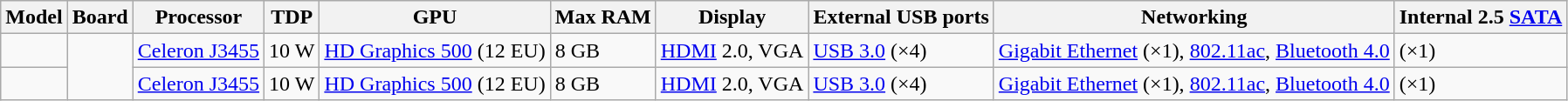<table class="wikitable">
<tr>
<th>Model</th>
<th>Board</th>
<th>Processor</th>
<th>TDP</th>
<th>GPU</th>
<th>Max RAM</th>
<th>Display</th>
<th>External USB ports</th>
<th>Networking</th>
<th>Internal 2.5 <a href='#'>SATA</a></th>
</tr>
<tr>
<td></td>
<td rowspan=2></td>
<td><a href='#'>Celeron J3455</a></td>
<td>10 W</td>
<td><a href='#'>HD Graphics 500</a> (12 EU)</td>
<td>8 GB</td>
<td><a href='#'>HDMI</a> 2.0, VGA</td>
<td><a href='#'>USB 3.0</a> (×4)</td>
<td><a href='#'>Gigabit Ethernet</a> (×1), <a href='#'>802.11ac</a>, <a href='#'>Bluetooth 4.0</a></td>
<td> (×1)</td>
</tr>
<tr>
<td></td>
<td><a href='#'>Celeron J3455</a></td>
<td>10 W</td>
<td><a href='#'>HD Graphics 500</a> (12 EU)</td>
<td>8 GB</td>
<td><a href='#'>HDMI</a> 2.0, VGA</td>
<td><a href='#'>USB 3.0</a> (×4)</td>
<td><a href='#'>Gigabit Ethernet</a> (×1), <a href='#'>802.11ac</a>, <a href='#'>Bluetooth 4.0</a></td>
<td> (×1)</td>
</tr>
</table>
